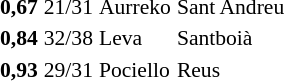<table style="font-size: 90%; border-collapse:collapse" border=0 cellspacing=0 cellpadding=2>
<tr bgcolor=#DCDCDC>
</tr>
<tr>
<td><strong> 0,67 </strong></td>
<td>21/31</td>
<td>Aurreko</td>
<td>Sant Andreu</td>
</tr>
<tr>
<td><strong> 0,84 </strong></td>
<td>32/38</td>
<td>Leva</td>
<td>Santboià</td>
</tr>
<tr>
<td><strong> 0,93 </strong></td>
<td>29/31</td>
<td>Pociello</td>
<td>Reus</td>
</tr>
</table>
